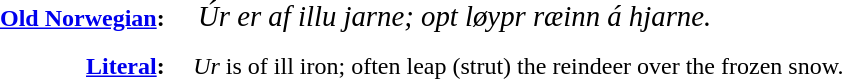<table>
<tr>
<th style="padding-left: 1em; padding-bottom: .5em; text-align:right"><a href='#'>Old Norwegian</a>:</th>
<td style="padding-left: 1em; padding-bottom: .5em; font-size:120%"><em> Úr er af illu jarne; opt løypr ræinn á hjarne.</em></td>
</tr>
<tr>
<th style="padding-left: 1em; padding-bottom: .5em; text-align:right"><a href='#'>Literal</a>:</th>
<td style="padding-left: 1em; padding-bottom: .5em"><em>Ur</em> is of ill iron; often leap (strut) the reindeer over the frozen snow.</td>
</tr>
</table>
